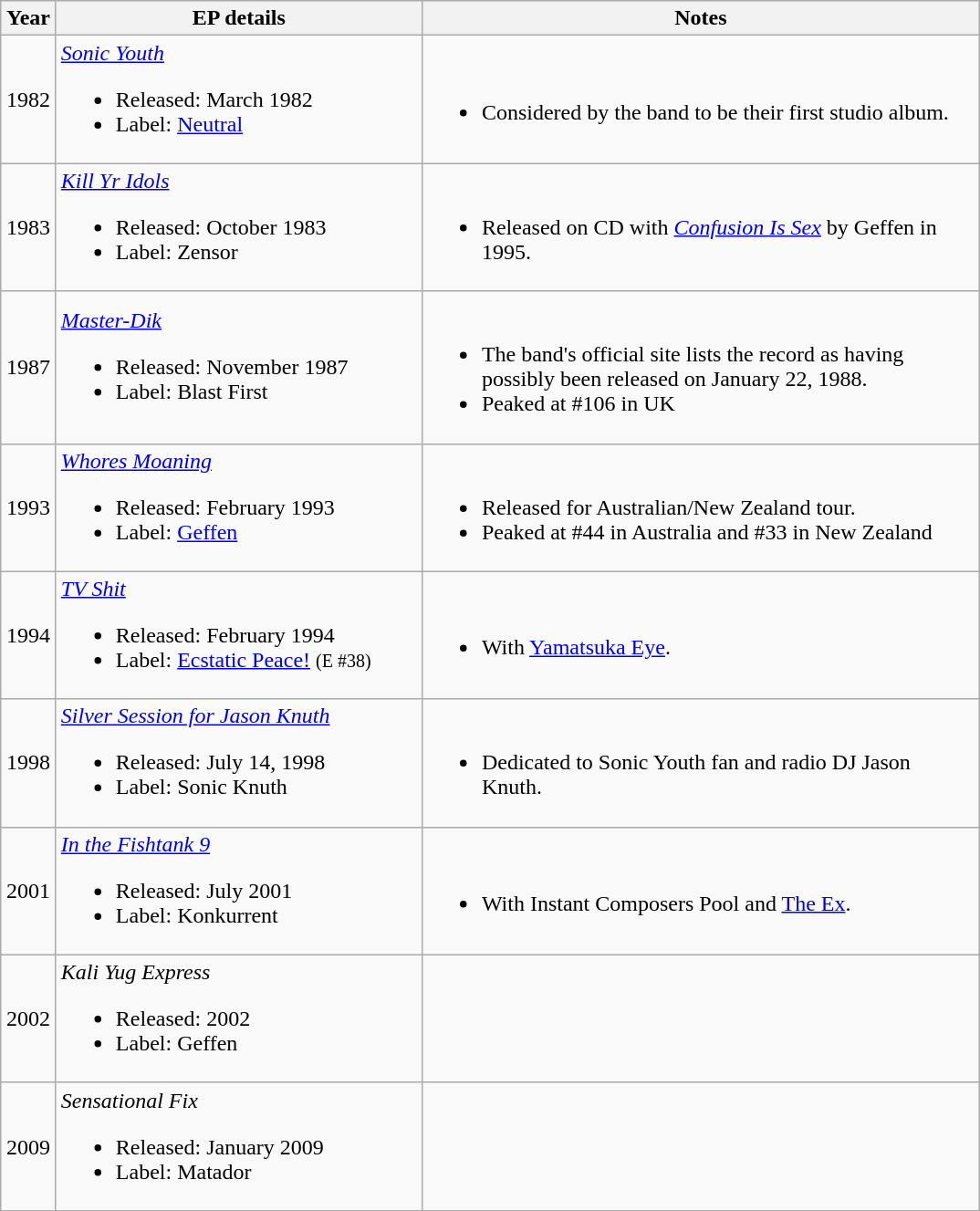<table class="wikitable">
<tr>
<th width="33">Year</th>
<th width="260">EP details</th>
<th width="400">Notes</th>
</tr>
<tr>
<td align="center">1982</td>
<td><em><a href='#'>Sonic Youth</a></em><br><ul><li>Released: March 1982</li><li>Label: <a href='#'>Neutral</a></li></ul></td>
<td><br><ul><li>Considered by the band to be their first studio album.</li></ul></td>
</tr>
<tr>
<td align="center">1983</td>
<td><em><a href='#'>Kill Yr Idols</a></em><br><ul><li>Released: October 1983</li><li>Label: Zensor</li></ul></td>
<td><br><ul><li>Released on CD with <em><a href='#'>Confusion Is Sex</a></em> by Geffen in 1995.</li></ul></td>
</tr>
<tr>
<td align="center">1987</td>
<td><em><a href='#'>Master-Dik</a></em><br><ul><li>Released: November 1987</li><li>Label: Blast First</li></ul></td>
<td><br><ul><li>The band's official site lists the record as having possibly been released on January 22, 1988.</li><li>Peaked at #106 in UK</li></ul></td>
</tr>
<tr>
<td align="center">1993</td>
<td><em><a href='#'>Whores Moaning</a></em><br><ul><li>Released: February 1993</li><li>Label: <a href='#'>Geffen</a></li></ul></td>
<td><br><ul><li>Released for Australian/New Zealand tour.</li><li>Peaked at #44 in Australia and #33 in New Zealand</li></ul></td>
</tr>
<tr>
<td align="center">1994</td>
<td><em><a href='#'>TV Shit</a></em><br><ul><li>Released: February 1994</li><li>Label: <a href='#'>Ecstatic Peace!</a> <small>(E #38)</small></li></ul></td>
<td><br><ul><li>With <a href='#'>Yamatsuka Eye</a>.</li></ul></td>
</tr>
<tr>
<td align="center">1998</td>
<td><em><a href='#'>Silver Session for Jason Knuth</a></em><br><ul><li>Released: July 14, 1998</li><li>Label: Sonic Knuth</li></ul></td>
<td><br><ul><li>Dedicated to Sonic Youth fan and radio DJ Jason Knuth.</li></ul></td>
</tr>
<tr>
<td align="center">2001</td>
<td><em><a href='#'>In the Fishtank 9</a></em><br><ul><li>Released: July 2001</li><li>Label: Konkurrent</li></ul></td>
<td><br><ul><li>With Instant Composers Pool and <a href='#'>The Ex</a>.</li></ul></td>
</tr>
<tr>
<td align="center">2002</td>
<td><em>Kali Yug Express</em><br><ul><li>Released: 2002</li><li>Label: Geffen</li></ul></td>
<td></td>
</tr>
<tr>
<td align="center">2009</td>
<td><em>Sensational Fix</em><br><ul><li>Released: January 2009</li><li>Label: Matador</li></ul></td>
<td></td>
</tr>
</table>
